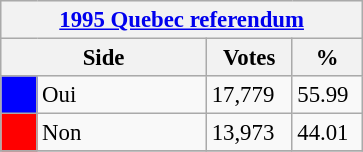<table class="wikitable" style="font-size: 95%; clear:both">
<tr style="background-color:#E9E9E9">
<th colspan=4><a href='#'>1995 Quebec referendum</a></th>
</tr>
<tr style="background-color:#E9E9E9">
<th colspan=2 style="width: 130px">Side</th>
<th style="width: 50px">Votes</th>
<th style="width: 40px">%</th>
</tr>
<tr>
<td bgcolor="blue"></td>
<td>Oui</td>
<td>17,779</td>
<td>55.99</td>
</tr>
<tr>
<td bgcolor="red"></td>
<td>Non</td>
<td>13,973</td>
<td>44.01</td>
</tr>
<tr>
</tr>
</table>
